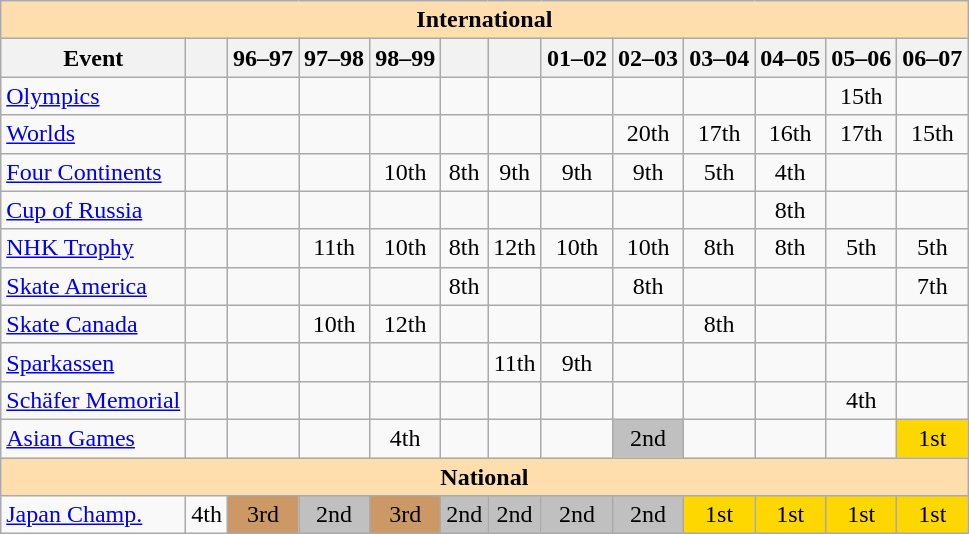<table class="wikitable" style="text-align:center">
<tr>
<th style="background-color: #ffdead; " colspan=13 align=center>International</th>
</tr>
<tr>
<th>Event</th>
<th></th>
<th>96–97</th>
<th>97–98</th>
<th>98–99</th>
<th></th>
<th></th>
<th>01–02</th>
<th>02–03</th>
<th>03–04</th>
<th>04–05</th>
<th>05–06</th>
<th>06–07</th>
</tr>
<tr>
<td align=left><a href='#'>Olympics</a></td>
<td></td>
<td></td>
<td></td>
<td></td>
<td></td>
<td></td>
<td></td>
<td></td>
<td></td>
<td></td>
<td>15th</td>
<td></td>
</tr>
<tr>
<td align=left><a href='#'>Worlds</a></td>
<td></td>
<td></td>
<td></td>
<td></td>
<td></td>
<td></td>
<td></td>
<td>20th</td>
<td>17th</td>
<td>16th</td>
<td>17th</td>
<td>15th</td>
</tr>
<tr>
<td align=left><a href='#'>Four Continents</a></td>
<td></td>
<td></td>
<td></td>
<td>10th</td>
<td>8th</td>
<td>9th</td>
<td>9th</td>
<td>9th</td>
<td>5th</td>
<td>4th</td>
<td></td>
<td></td>
</tr>
<tr>
<td align=left> <a href='#'>Cup of Russia</a></td>
<td></td>
<td></td>
<td></td>
<td></td>
<td></td>
<td></td>
<td></td>
<td></td>
<td></td>
<td>8th</td>
<td></td>
<td></td>
</tr>
<tr>
<td align=left> <a href='#'>NHK Trophy</a></td>
<td></td>
<td></td>
<td>11th</td>
<td>10th</td>
<td>8th</td>
<td>12th</td>
<td>10th</td>
<td>10th</td>
<td>8th</td>
<td>8th</td>
<td>5th</td>
<td>5th</td>
</tr>
<tr>
<td align=left> <a href='#'>Skate America</a></td>
<td></td>
<td></td>
<td></td>
<td></td>
<td>8th</td>
<td></td>
<td></td>
<td>8th</td>
<td></td>
<td></td>
<td></td>
<td>7th</td>
</tr>
<tr>
<td align=left> <a href='#'>Skate Canada</a></td>
<td></td>
<td></td>
<td>10th</td>
<td>12th</td>
<td></td>
<td></td>
<td></td>
<td></td>
<td>8th</td>
<td></td>
<td></td>
<td></td>
</tr>
<tr>
<td align=left> <a href='#'>Sparkassen</a></td>
<td></td>
<td></td>
<td></td>
<td></td>
<td></td>
<td>11th</td>
<td>9th</td>
<td></td>
<td></td>
<td></td>
<td></td>
<td></td>
</tr>
<tr>
<td align=left><a href='#'>Schäfer Memorial</a></td>
<td></td>
<td></td>
<td></td>
<td></td>
<td></td>
<td></td>
<td></td>
<td></td>
<td></td>
<td></td>
<td>4th</td>
<td></td>
</tr>
<tr>
<td align=left><a href='#'>Asian Games</a></td>
<td></td>
<td></td>
<td></td>
<td>4th</td>
<td></td>
<td></td>
<td></td>
<td bgcolor=silver>2nd</td>
<td></td>
<td></td>
<td></td>
<td bgcolor=gold>1st</td>
</tr>
<tr>
<th style="background-color: #ffdead; " colspan=13 align=center>National</th>
</tr>
<tr>
<td align=left><a href='#'>Japan Champ.</a></td>
<td>4th</td>
<td bgcolor=cc9966>3rd</td>
<td bgcolor=silver>2nd</td>
<td bgcolor=cc9966>3rd</td>
<td bgcolor=silver>2nd</td>
<td bgcolor=silver>2nd</td>
<td bgcolor=silver>2nd</td>
<td bgcolor=silver>2nd</td>
<td bgcolor=gold>1st</td>
<td bgcolor=gold>1st</td>
<td bgcolor=gold>1st</td>
<td bgcolor=gold>1st</td>
</tr>
</table>
